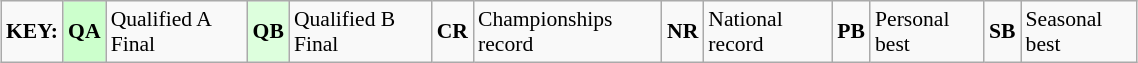<table class="wikitable" style="margin:0.5em auto; font-size:90%;position:relative;" width=60%>
<tr>
<td><strong>KEY:</strong></td>
<td bgcolor=ccffcc align=center><strong>QA</strong></td>
<td>Qualified A Final</td>
<td bgcolor=ddffdd align=center><strong>QB</strong></td>
<td>Qualified B Final</td>
<td align=center><strong>CR</strong></td>
<td>Championships record</td>
<td align=center><strong>NR</strong></td>
<td>National record</td>
<td align=center><strong>PB</strong></td>
<td>Personal best</td>
<td align=center><strong>SB</strong></td>
<td>Seasonal best</td>
</tr>
</table>
